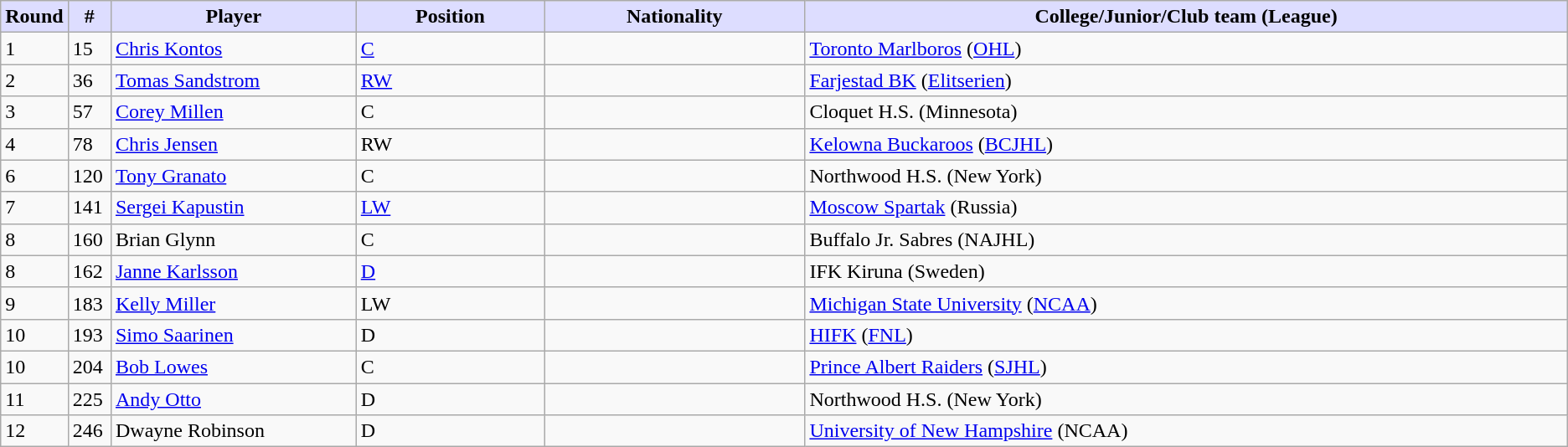<table class="wikitable">
<tr>
<th style="background:#ddf; width:2.00%;">Round</th>
<th style="background:#ddf; width:2.75%;">#</th>
<th style="background:#ddf; width:16.0%;">Player</th>
<th style="background:#ddf; width:12.25%;">Position</th>
<th style="background:#ddf; width:17.0%;">Nationality</th>
<th style="background:#ddf; width:100.0%;">College/Junior/Club team (League)</th>
</tr>
<tr>
<td>1</td>
<td>15</td>
<td><a href='#'>Chris Kontos</a></td>
<td><a href='#'>C</a></td>
<td></td>
<td><a href='#'>Toronto Marlboros</a> (<a href='#'>OHL</a>)</td>
</tr>
<tr>
<td>2</td>
<td>36</td>
<td><a href='#'>Tomas Sandstrom</a></td>
<td><a href='#'>RW</a></td>
<td></td>
<td><a href='#'>Farjestad BK</a> (<a href='#'>Elitserien</a>)</td>
</tr>
<tr>
<td>3</td>
<td>57</td>
<td><a href='#'>Corey Millen</a></td>
<td>C</td>
<td></td>
<td>Cloquet H.S. (Minnesota)</td>
</tr>
<tr>
<td>4</td>
<td>78</td>
<td><a href='#'>Chris Jensen</a></td>
<td>RW</td>
<td></td>
<td><a href='#'>Kelowna Buckaroos</a> (<a href='#'>BCJHL</a>)</td>
</tr>
<tr>
<td>6</td>
<td>120</td>
<td><a href='#'>Tony Granato</a></td>
<td>C</td>
<td></td>
<td>Northwood H.S. (New York)</td>
</tr>
<tr>
<td>7</td>
<td>141</td>
<td><a href='#'>Sergei Kapustin</a></td>
<td><a href='#'>LW</a></td>
<td></td>
<td><a href='#'>Moscow Spartak</a> (Russia)</td>
</tr>
<tr>
<td>8</td>
<td>160</td>
<td>Brian Glynn</td>
<td>C</td>
<td></td>
<td>Buffalo Jr. Sabres (NAJHL)</td>
</tr>
<tr>
<td>8</td>
<td>162</td>
<td><a href='#'>Janne Karlsson</a></td>
<td><a href='#'>D</a></td>
<td></td>
<td>IFK Kiruna (Sweden)</td>
</tr>
<tr>
<td>9</td>
<td>183</td>
<td><a href='#'>Kelly Miller</a></td>
<td>LW</td>
<td></td>
<td><a href='#'>Michigan State University</a> (<a href='#'>NCAA</a>)</td>
</tr>
<tr>
<td>10</td>
<td>193</td>
<td><a href='#'>Simo Saarinen</a></td>
<td>D</td>
<td></td>
<td><a href='#'>HIFK</a> (<a href='#'>FNL</a>)</td>
</tr>
<tr>
<td>10</td>
<td>204</td>
<td><a href='#'>Bob Lowes</a></td>
<td>C</td>
<td></td>
<td><a href='#'>Prince Albert Raiders</a> (<a href='#'>SJHL</a>)</td>
</tr>
<tr>
<td>11</td>
<td>225</td>
<td><a href='#'>Andy Otto</a></td>
<td>D</td>
<td></td>
<td>Northwood H.S. (New York)</td>
</tr>
<tr>
<td>12</td>
<td>246</td>
<td>Dwayne Robinson</td>
<td>D</td>
<td></td>
<td><a href='#'>University of New Hampshire</a> (NCAA)</td>
</tr>
</table>
